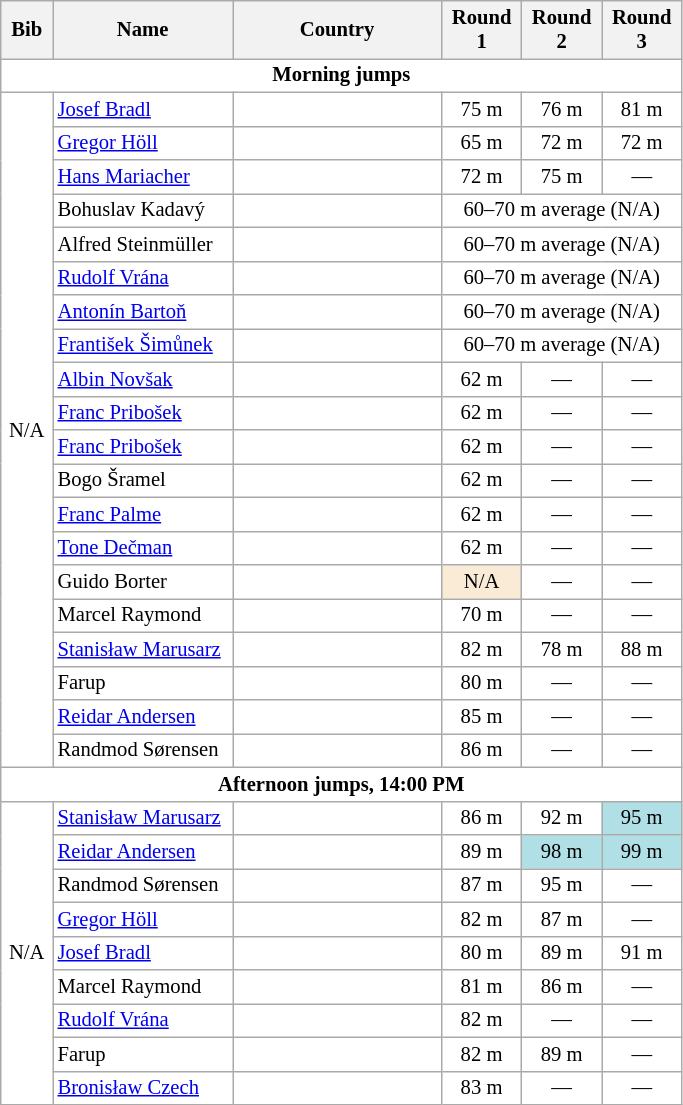<table class="wikitable collapsible autocollapse sortable" cellpadding="3" cellspacing="0" border="1" style="background:#fff; font-size:86%; width:36%; line-height:16px; border:grey solid 1px; border-collapse:collapse;">
<tr>
<th width="30">Bib</th>
<th width="135">Name</th>
<th width="169">Country</th>
<th width="50">Round 1</th>
<th width="50">Round 2</th>
<th width="50">Round 3</th>
</tr>
<tr>
<td colspan=6 align=center><strong>Morning jumps</strong></td>
</tr>
<tr>
<td align=center rowspan=20>N/A</td>
<td><a href='#'>Josef Bradl</a></td>
<td></td>
<td align=center>75 m</td>
<td align=center>76 m</td>
<td align=center>81 m</td>
</tr>
<tr>
<td><a href='#'>Gregor Höll</a></td>
<td></td>
<td align=center>65 m</td>
<td align=center>72 m</td>
<td align=center>72 m</td>
</tr>
<tr>
<td><a href='#'>Hans Mariacher</a></td>
<td></td>
<td align=center>72 m</td>
<td align=center>75 m</td>
<td align=center>—</td>
</tr>
<tr>
<td>Bohuslav Kadavý</td>
<td></td>
<td align=center colspan=3 align=center>60–70 m average (N/A)</td>
</tr>
<tr>
<td>Alfred Steinmüller</td>
<td></td>
<td align=center colspan=3 align=center>60–70 m average (N/A)</td>
</tr>
<tr>
<td><a href='#'>Rudolf Vrána</a></td>
<td></td>
<td align=center colspan=3 align=center>60–70 m average (N/A)</td>
</tr>
<tr>
<td><a href='#'>Antonín Bartoň</a></td>
<td></td>
<td align=center colspan=3 align=center>60–70 m average (N/A)</td>
</tr>
<tr>
<td><a href='#'>František Šimůnek</a></td>
<td></td>
<td align=center colspan=3 align=center>60–70 m average (N/A)</td>
</tr>
<tr>
<td><a href='#'>Albin Novšak</a></td>
<td></td>
<td align=center>62 m</td>
<td align=center>—</td>
<td align=center>—</td>
</tr>
<tr>
<td><a href='#'>Franc Pribošek</a></td>
<td></td>
<td align=center>62 m</td>
<td align=center>—</td>
<td align=center>—</td>
</tr>
<tr>
<td><a href='#'>Franc Pribošek</a></td>
<td></td>
<td align=center>62 m</td>
<td align=center>—</td>
<td align=center>—</td>
</tr>
<tr>
<td>Bogo Šramel</td>
<td></td>
<td align=center>62 m</td>
<td align=center>—</td>
<td align=center>—</td>
</tr>
<tr>
<td><a href='#'>Franc Palme</a></td>
<td></td>
<td align=center>62 m</td>
<td align=center>—</td>
<td align=center>—</td>
</tr>
<tr>
<td><a href='#'>Tone Dečman</a></td>
<td></td>
<td align=center>62 m</td>
<td align=center>—</td>
<td align=center>—</td>
</tr>
<tr>
<td>Guido Borter</td>
<td></td>
<td align=center bgcolor=#FAEBD7>N/A</td>
<td align=center>—</td>
<td align=center>—</td>
</tr>
<tr>
<td>Marcel Raymond</td>
<td></td>
<td align=center>70 m</td>
<td align=center>—</td>
<td align=center>—</td>
</tr>
<tr>
<td><a href='#'>Stanisław Marusarz</a></td>
<td></td>
<td align=center>82 m</td>
<td align=center>78 m</td>
<td align=center>88 m</td>
</tr>
<tr>
<td>Farup</td>
<td></td>
<td align=center>80 m</td>
<td align=center>—</td>
<td align=center>—</td>
</tr>
<tr>
<td><a href='#'>Reidar Andersen</a></td>
<td></td>
<td align=center>85 m</td>
<td align=center>—</td>
<td align=center>—</td>
</tr>
<tr>
<td>Randmod Sørensen</td>
<td></td>
<td align=center>86 m</td>
<td align=center>—</td>
<td align=center>—</td>
</tr>
<tr>
<td colspan=6 align=center><strong>Afternoon jumps, 14:00 PM</strong></td>
</tr>
<tr>
<td align=center rowspan=9>N/A</td>
<td><a href='#'>Stanisław Marusarz</a></td>
<td></td>
<td align=center>86 m</td>
<td align=center>92 m</td>
<td align=center bgcolor=#B0E0E6>95 m</td>
</tr>
<tr>
<td><a href='#'>Reidar Andersen</a></td>
<td></td>
<td align=center>89 m</td>
<td align=center bgcolor=#B0E0E6>98 m</td>
<td align=center bgcolor=#B0E0E6>99 m</td>
</tr>
<tr>
<td>Randmod Sørensen</td>
<td></td>
<td align=center>87 m</td>
<td align=center>95 m</td>
<td align=center>—</td>
</tr>
<tr>
<td><a href='#'>Gregor Höll</a></td>
<td></td>
<td align=center>82 m</td>
<td align=center>87 m</td>
<td align=center>—</td>
</tr>
<tr>
<td><a href='#'>Josef Bradl</a></td>
<td></td>
<td align=center>80 m</td>
<td align=center>89 m</td>
<td align=center>91 m</td>
</tr>
<tr>
<td>Marcel Raymond</td>
<td></td>
<td align=center>81 m</td>
<td align=center>86 m</td>
<td align=center>—</td>
</tr>
<tr>
<td><a href='#'>Rudolf Vrána</a></td>
<td></td>
<td align=center>82 m</td>
<td align=center>—</td>
<td align=center>—</td>
</tr>
<tr>
<td>Farup</td>
<td></td>
<td align=center>82 m</td>
<td align=center>89 m</td>
<td align=center>—</td>
</tr>
<tr>
<td><a href='#'>Bronisław Czech</a></td>
<td></td>
<td align=center>83 m</td>
<td align=center>—</td>
<td align=center>—</td>
</tr>
</table>
